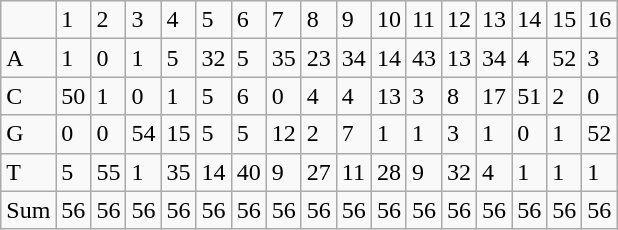<table class="wikitable" border="1">
<tr>
<td></td>
<td>1</td>
<td>2</td>
<td>3</td>
<td>4</td>
<td>5</td>
<td>6</td>
<td>7</td>
<td>8</td>
<td>9</td>
<td>10</td>
<td>11</td>
<td>12</td>
<td>13</td>
<td>14</td>
<td>15</td>
<td>16</td>
</tr>
<tr>
<td>A</td>
<td>1</td>
<td>0</td>
<td>1</td>
<td>5</td>
<td>32</td>
<td>5</td>
<td>35</td>
<td>23</td>
<td>34</td>
<td>14</td>
<td>43</td>
<td>13</td>
<td>34</td>
<td>4</td>
<td>52</td>
<td>3</td>
</tr>
<tr>
<td>C</td>
<td>50</td>
<td>1</td>
<td>0</td>
<td>1</td>
<td>5</td>
<td>6</td>
<td>0</td>
<td>4</td>
<td>4</td>
<td>13</td>
<td>3</td>
<td>8</td>
<td>17</td>
<td>51</td>
<td>2</td>
<td>0</td>
</tr>
<tr>
<td>G</td>
<td>0</td>
<td>0</td>
<td>54</td>
<td>15</td>
<td>5</td>
<td>5</td>
<td>12</td>
<td>2</td>
<td>7</td>
<td>1</td>
<td>1</td>
<td>3</td>
<td>1</td>
<td>0</td>
<td>1</td>
<td>52</td>
</tr>
<tr>
<td>T</td>
<td>5</td>
<td>55</td>
<td>1</td>
<td>35</td>
<td>14</td>
<td>40</td>
<td>9</td>
<td>27</td>
<td>11</td>
<td>28</td>
<td>9</td>
<td>32</td>
<td>4</td>
<td>1</td>
<td>1</td>
<td>1</td>
</tr>
<tr>
<td>Sum</td>
<td>56</td>
<td>56</td>
<td>56</td>
<td>56</td>
<td>56</td>
<td>56</td>
<td>56</td>
<td>56</td>
<td>56</td>
<td>56</td>
<td>56</td>
<td>56</td>
<td>56</td>
<td>56</td>
<td>56</td>
<td>56</td>
</tr>
</table>
